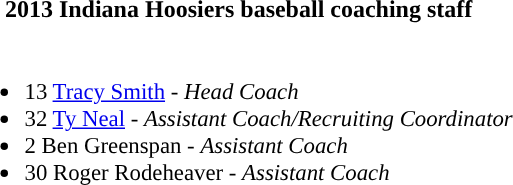<table class="toccolours">
<tr>
<th colspan=9>2013 Indiana Hoosiers baseball coaching staff</th>
</tr>
<tr>
<td style="text-align: left;font-size: 95%;" valign="top"><br><ul><li>13 <a href='#'>Tracy Smith</a> - <em>Head Coach</em></li><li>32 <a href='#'>Ty Neal</a> - <em>Assistant Coach/Recruiting Coordinator</em></li><li>2 Ben Greenspan - <em>Assistant Coach</em></li><li>30 Roger Rodeheaver - <em>Assistant Coach</em></li></ul></td>
</tr>
</table>
